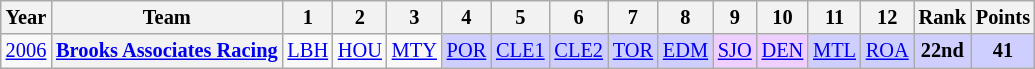<table class="wikitable" style="text-align:center; font-size:85%">
<tr>
<th>Year</th>
<th>Team</th>
<th>1</th>
<th>2</th>
<th>3</th>
<th>4</th>
<th>5</th>
<th>6</th>
<th>7</th>
<th>8</th>
<th>9</th>
<th>10</th>
<th>11</th>
<th>12</th>
<th>Rank</th>
<th>Points</th>
</tr>
<tr>
<td><a href='#'>2006</a></td>
<th nowrap><a href='#'>Brooks Associates Racing</a></th>
<td><a href='#'>LBH</a></td>
<td><a href='#'>HOU</a></td>
<td><a href='#'>MTY</a></td>
<td style="background:#CFCFFF;"><a href='#'>POR</a><br></td>
<td style="background:#CFCFFF;"><a href='#'>CLE1</a><br></td>
<td style="background:#CFCFFF;"><a href='#'>CLE2</a><br></td>
<td style="background:#CFCFFF;"><a href='#'>TOR</a><br></td>
<td style="background:#CFCFFF;"><a href='#'>EDM</a><br></td>
<td style="background:#EFCFFF;"><a href='#'>SJO</a><br></td>
<td style="background:#EFCFFF;"><a href='#'>DEN</a><br></td>
<td style="background:#CFCFFF;"><a href='#'>MTL</a><br></td>
<td style="background:#CFCFFF;"><a href='#'>ROA</a><br></td>
<td style="background:#CFCFFF;"><strong>22nd</strong></td>
<td style="background:#CFCFFF;"><strong>41</strong></td>
</tr>
</table>
